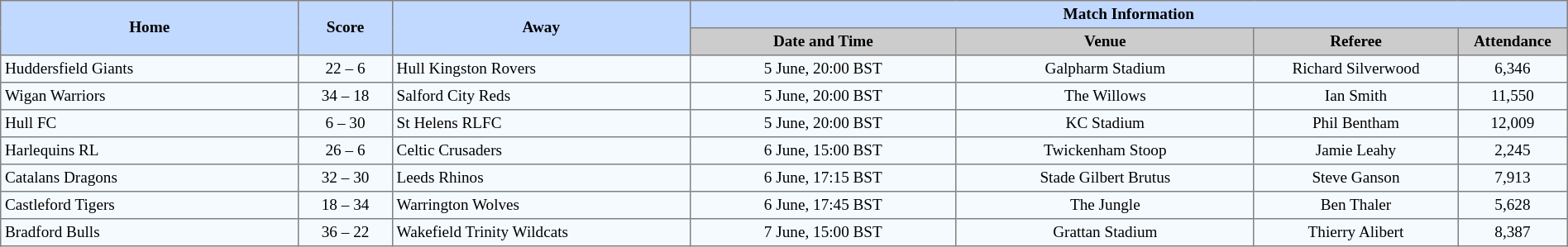<table border=1 style="border-collapse:collapse; font-size:80%; text-align:center;" cellpadding=3 cellspacing=0 width=100%>
<tr bgcolor=#C1D8FF>
<th rowspan=2 width=19%>Home</th>
<th rowspan=2 width=6%>Score</th>
<th rowspan=2 width=19%>Away</th>
<th colspan=6>Match Information</th>
</tr>
<tr bgcolor=#CCCCCC>
<th width=17%>Date and Time</th>
<th width=19%>Venue</th>
<th width=13%>Referee</th>
<th width=7%>Attendance</th>
</tr>
<tr bgcolor=#F5FAFF>
<td align=left> Huddersfield Giants</td>
<td>22 – 6</td>
<td align=left> Hull Kingston Rovers</td>
<td>5 June, 20:00 BST</td>
<td>Galpharm Stadium</td>
<td>Richard Silverwood</td>
<td>6,346</td>
</tr>
<tr bgcolor=#F5FAFF>
<td align=left> Wigan Warriors</td>
<td>34 – 18</td>
<td align=left> Salford City Reds</td>
<td>5 June, 20:00 BST</td>
<td>The Willows</td>
<td>Ian Smith</td>
<td>11,550</td>
</tr>
<tr bgcolor=#F5FAFF>
<td align=left> Hull FC</td>
<td>6 – 30</td>
<td align=left> St Helens RLFC</td>
<td>5 June, 20:00 BST</td>
<td>KC Stadium</td>
<td>Phil Bentham</td>
<td>12,009</td>
</tr>
<tr bgcolor=#F5FAFF>
<td align=left> Harlequins RL</td>
<td>26 – 6</td>
<td align=left> Celtic Crusaders</td>
<td>6 June, 15:00 BST</td>
<td>Twickenham Stoop</td>
<td>Jamie Leahy</td>
<td>2,245</td>
</tr>
<tr bgcolor=#F5FAFF>
<td align=left> Catalans Dragons</td>
<td>32 – 30</td>
<td align=left> Leeds Rhinos</td>
<td>6 June, 17:15 BST</td>
<td>Stade Gilbert Brutus</td>
<td>Steve Ganson</td>
<td>7,913</td>
</tr>
<tr bgcolor=#F5FAFF>
<td align=left> Castleford Tigers</td>
<td>18 – 34</td>
<td align=left> Warrington Wolves</td>
<td>6 June, 17:45 BST</td>
<td>The Jungle</td>
<td>Ben Thaler</td>
<td>5,628</td>
</tr>
<tr bgcolor=#F5FAFF>
<td align=left> Bradford Bulls</td>
<td>36 – 22</td>
<td align=left> Wakefield Trinity Wildcats</td>
<td>7 June, 15:00 BST</td>
<td>Grattan Stadium</td>
<td>Thierry Alibert</td>
<td>8,387</td>
</tr>
</table>
